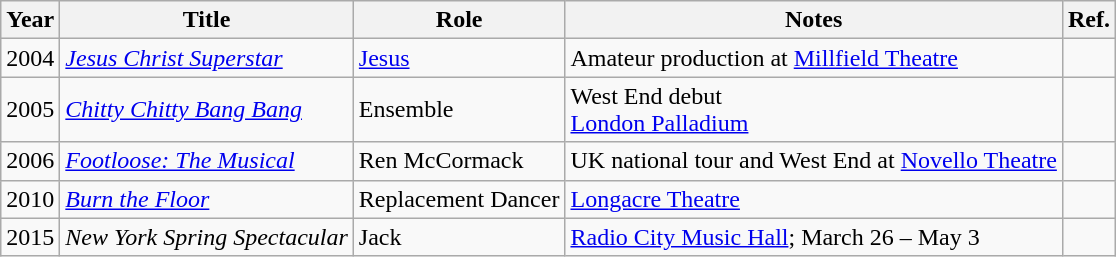<table class="wikitable sortable">
<tr>
<th>Year</th>
<th>Title</th>
<th>Role</th>
<th class="unsortable">Notes</th>
<th class="unsortable">Ref.</th>
</tr>
<tr>
<td>2004</td>
<td><em><a href='#'>Jesus Christ Superstar</a></em></td>
<td><a href='#'>Jesus</a></td>
<td>Amateur production at <a href='#'>Millfield Theatre</a></td>
<td></td>
</tr>
<tr>
<td>2005</td>
<td><em><a href='#'>Chitty Chitty Bang Bang</a></em></td>
<td>Ensemble</td>
<td>West End debut<br><a href='#'>London Palladium</a></td>
<td></td>
</tr>
<tr>
<td>2006</td>
<td><em><a href='#'>Footloose: The Musical</a></em></td>
<td>Ren McCormack</td>
<td>UK national tour and West End at <a href='#'>Novello Theatre</a></td>
<td></td>
</tr>
<tr>
<td>2010</td>
<td><em><a href='#'>Burn the Floor</a></em></td>
<td>Replacement Dancer</td>
<td><a href='#'>Longacre Theatre</a></td>
<td></td>
</tr>
<tr>
<td>2015</td>
<td><em>New York Spring Spectacular</em></td>
<td>Jack</td>
<td><a href='#'>Radio City Music Hall</a>; March 26 – May 3</td>
<td></td>
</tr>
</table>
